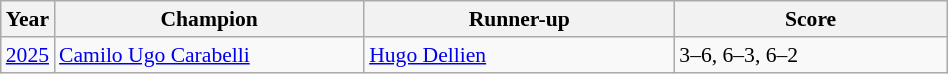<table class="wikitable" style="font-size:90%">
<tr>
<th>Year</th>
<th width="200">Champion</th>
<th width="200">Runner-up</th>
<th width="175">Score</th>
</tr>
<tr>
<td><a href='#'>2025</a></td>
<td> <a href='#'>Camilo Ugo Carabelli</a></td>
<td> <a href='#'>Hugo Dellien</a></td>
<td>3–6, 6–3, 6–2</td>
</tr>
</table>
